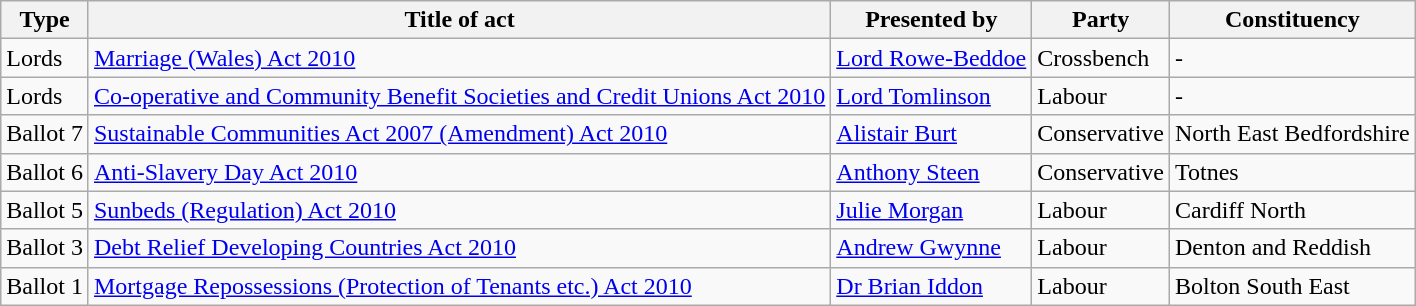<table class="wikitable">
<tr>
<th>Type</th>
<th>Title of act</th>
<th>Presented by</th>
<th>Party</th>
<th>Constituency</th>
</tr>
<tr |->
<td>Lords</td>
<td><a href='#'>Marriage (Wales) Act 2010</a></td>
<td><a href='#'>Lord Rowe-Beddoe</a></td>
<td>Crossbench</td>
<td>-</td>
</tr>
<tr>
<td>Lords</td>
<td><a href='#'>Co-operative and Community Benefit Societies and Credit Unions Act 2010</a></td>
<td><a href='#'>Lord Tomlinson</a></td>
<td>Labour</td>
<td>-</td>
</tr>
<tr>
<td>Ballot 7</td>
<td><a href='#'>Sustainable Communities Act 2007 (Amendment) Act 2010</a></td>
<td><a href='#'>Alistair Burt</a></td>
<td>Conservative</td>
<td>North East Bedfordshire</td>
</tr>
<tr>
<td>Ballot 6</td>
<td><a href='#'>Anti-Slavery Day Act 2010</a></td>
<td><a href='#'>Anthony Steen</a></td>
<td>Conservative</td>
<td>Totnes</td>
</tr>
<tr>
<td>Ballot 5</td>
<td><a href='#'>Sunbeds (Regulation) Act 2010</a></td>
<td><a href='#'>Julie Morgan</a></td>
<td>Labour</td>
<td>Cardiff North</td>
</tr>
<tr>
<td>Ballot 3</td>
<td><a href='#'>Debt Relief Developing Countries Act 2010</a></td>
<td><a href='#'>Andrew Gwynne</a></td>
<td>Labour</td>
<td>Denton and Reddish</td>
</tr>
<tr>
<td>Ballot 1</td>
<td><a href='#'>Mortgage Repossessions (Protection of Tenants etc.) Act 2010</a></td>
<td><a href='#'>Dr Brian Iddon</a></td>
<td>Labour</td>
<td>Bolton South East</td>
</tr>
</table>
